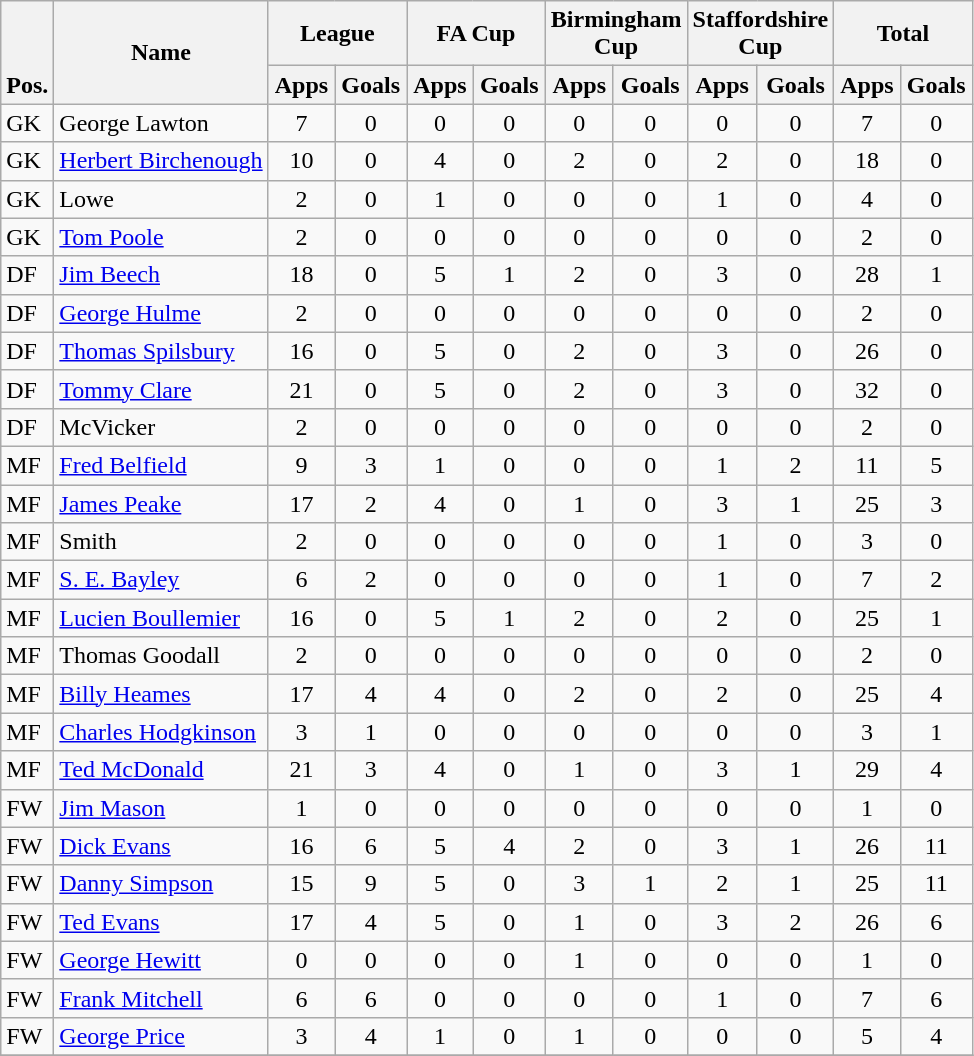<table class="wikitable" style="text-align:center">
<tr>
<th rowspan="2" valign="bottom">Pos.</th>
<th rowspan="2">Name</th>
<th colspan="2" width="85">League</th>
<th colspan="2" width="85">FA Cup</th>
<th colspan="2" width="85">Birmingham Cup</th>
<th colspan="2" width="85">Staffordshire Cup</th>
<th colspan="2" width="85">Total</th>
</tr>
<tr>
<th>Apps</th>
<th>Goals</th>
<th>Apps</th>
<th>Goals</th>
<th>Apps</th>
<th>Goals</th>
<th>Apps</th>
<th>Goals</th>
<th>Apps</th>
<th>Goals</th>
</tr>
<tr>
<td align="left">GK</td>
<td align="left">George Lawton</td>
<td>7</td>
<td>0</td>
<td>0</td>
<td>0</td>
<td>0</td>
<td>0</td>
<td>0</td>
<td>0</td>
<td>7</td>
<td>0</td>
</tr>
<tr>
<td align="left">GK</td>
<td align="left"> <a href='#'>Herbert Birchenough</a></td>
<td>10</td>
<td>0</td>
<td>4</td>
<td>0</td>
<td>2</td>
<td>0</td>
<td>2</td>
<td>0</td>
<td>18</td>
<td>0</td>
</tr>
<tr>
<td align="left">GK</td>
<td align="left">Lowe</td>
<td>2</td>
<td>0</td>
<td>1</td>
<td>0</td>
<td>0</td>
<td>0</td>
<td>1</td>
<td>0</td>
<td>4</td>
<td>0</td>
</tr>
<tr>
<td align="left">GK</td>
<td align="left"><a href='#'>Tom Poole</a></td>
<td>2</td>
<td>0</td>
<td>0</td>
<td>0</td>
<td>0</td>
<td>0</td>
<td>0</td>
<td>0</td>
<td>2</td>
<td>0</td>
</tr>
<tr>
<td align="left">DF</td>
<td align="left"><a href='#'>Jim Beech</a></td>
<td>18</td>
<td>0</td>
<td>5</td>
<td>1</td>
<td>2</td>
<td>0</td>
<td>3</td>
<td>0</td>
<td>28</td>
<td>1</td>
</tr>
<tr>
<td align="left">DF</td>
<td align="left"><a href='#'>George Hulme</a></td>
<td>2</td>
<td>0</td>
<td>0</td>
<td>0</td>
<td>0</td>
<td>0</td>
<td>0</td>
<td>0</td>
<td>2</td>
<td>0</td>
</tr>
<tr>
<td align="left">DF</td>
<td align="left"> <a href='#'>Thomas Spilsbury</a></td>
<td>16</td>
<td>0</td>
<td>5</td>
<td>0</td>
<td>2</td>
<td>0</td>
<td>3</td>
<td>0</td>
<td>26</td>
<td>0</td>
</tr>
<tr>
<td align="left">DF</td>
<td align="left"> <a href='#'>Tommy Clare</a></td>
<td>21</td>
<td>0</td>
<td>5</td>
<td>0</td>
<td>2</td>
<td>0</td>
<td>3</td>
<td>0</td>
<td>32</td>
<td>0</td>
</tr>
<tr>
<td align="left">DF</td>
<td align="left"> McVicker</td>
<td>2</td>
<td>0</td>
<td>0</td>
<td>0</td>
<td>0</td>
<td>0</td>
<td>0</td>
<td>0</td>
<td>2</td>
<td>0</td>
</tr>
<tr>
<td align="left">MF</td>
<td align="left"> <a href='#'>Fred Belfield</a></td>
<td>9</td>
<td>3</td>
<td>1</td>
<td>0</td>
<td>0</td>
<td>0</td>
<td>1</td>
<td>2</td>
<td>11</td>
<td>5</td>
</tr>
<tr>
<td align="left">MF</td>
<td align="left"> <a href='#'>James Peake</a></td>
<td>17</td>
<td>2</td>
<td>4</td>
<td>0</td>
<td>1</td>
<td>0</td>
<td>3</td>
<td>1</td>
<td>25</td>
<td>3</td>
</tr>
<tr>
<td align="left">MF</td>
<td align="left">Smith</td>
<td>2</td>
<td>0</td>
<td>0</td>
<td>0</td>
<td>0</td>
<td>0</td>
<td>1</td>
<td>0</td>
<td>3</td>
<td>0</td>
</tr>
<tr>
<td align="left">MF</td>
<td align="left"><a href='#'>S. E. Bayley</a></td>
<td>6</td>
<td>2</td>
<td>0</td>
<td>0</td>
<td>0</td>
<td>0</td>
<td>1</td>
<td>0</td>
<td>7</td>
<td>2</td>
</tr>
<tr>
<td align="left">MF</td>
<td align="left"> <a href='#'>Lucien Boullemier</a></td>
<td>16</td>
<td>0</td>
<td>5</td>
<td>1</td>
<td>2</td>
<td>0</td>
<td>2</td>
<td>0</td>
<td>25</td>
<td>1</td>
</tr>
<tr>
<td align="left">MF</td>
<td align="left">Thomas Goodall</td>
<td>2</td>
<td>0</td>
<td>0</td>
<td>0</td>
<td>0</td>
<td>0</td>
<td>0</td>
<td>0</td>
<td>2</td>
<td>0</td>
</tr>
<tr>
<td align="left">MF</td>
<td align="left"> <a href='#'>Billy Heames</a></td>
<td>17</td>
<td>4</td>
<td>4</td>
<td>0</td>
<td>2</td>
<td>0</td>
<td>2</td>
<td>0</td>
<td>25</td>
<td>4</td>
</tr>
<tr>
<td align="left">MF</td>
<td align="left"> <a href='#'>Charles Hodgkinson</a></td>
<td>3</td>
<td>1</td>
<td>0</td>
<td>0</td>
<td>0</td>
<td>0</td>
<td>0</td>
<td>0</td>
<td>3</td>
<td>1</td>
</tr>
<tr>
<td align="left">MF</td>
<td align="left"> <a href='#'>Ted McDonald</a></td>
<td>21</td>
<td>3</td>
<td>4</td>
<td>0</td>
<td>1</td>
<td>0</td>
<td>3</td>
<td>1</td>
<td>29</td>
<td>4</td>
</tr>
<tr>
<td align="left">FW</td>
<td align="left"><a href='#'>Jim Mason</a></td>
<td>1</td>
<td>0</td>
<td>0</td>
<td>0</td>
<td>0</td>
<td>0</td>
<td>0</td>
<td>0</td>
<td>1</td>
<td>0</td>
</tr>
<tr>
<td align="left">FW</td>
<td align="left"> <a href='#'>Dick Evans</a></td>
<td>16</td>
<td>6</td>
<td>5</td>
<td>4</td>
<td>2</td>
<td>0</td>
<td>3</td>
<td>1</td>
<td>26</td>
<td>11</td>
</tr>
<tr>
<td align="left">FW</td>
<td align="left"><a href='#'>Danny Simpson</a></td>
<td>15</td>
<td>9</td>
<td>5</td>
<td>0</td>
<td>3</td>
<td>1</td>
<td>2</td>
<td>1</td>
<td>25</td>
<td>11</td>
</tr>
<tr>
<td align="left">FW</td>
<td align="left"> <a href='#'>Ted Evans</a></td>
<td>17</td>
<td>4</td>
<td>5</td>
<td>0</td>
<td>1</td>
<td>0</td>
<td>3</td>
<td>2</td>
<td>26</td>
<td>6</td>
</tr>
<tr>
<td align="left">FW</td>
<td align="left"><a href='#'>George Hewitt</a></td>
<td>0</td>
<td>0</td>
<td>0</td>
<td>0</td>
<td>1</td>
<td>0</td>
<td>0</td>
<td>0</td>
<td>1</td>
<td>0</td>
</tr>
<tr>
<td align="left">FW</td>
<td align="left"><a href='#'>Frank Mitchell</a></td>
<td>6</td>
<td>6</td>
<td>0</td>
<td>0</td>
<td>0</td>
<td>0</td>
<td>1</td>
<td>0</td>
<td>7</td>
<td>6</td>
</tr>
<tr>
<td align="left">FW</td>
<td align="left"> <a href='#'>George Price</a></td>
<td>3</td>
<td>4</td>
<td>1</td>
<td>0</td>
<td>1</td>
<td>0</td>
<td>0</td>
<td>0</td>
<td>5</td>
<td>4</td>
</tr>
<tr>
</tr>
</table>
